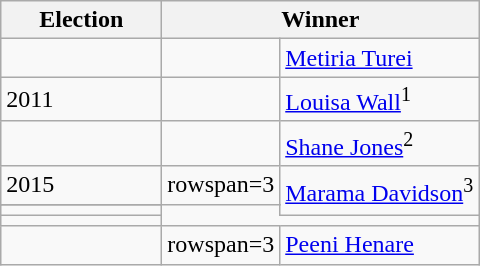<table class=wikitable>
<tr>
<th width=100>Election</th>
<th colspan=2 width=175>Winner</th>
</tr>
<tr>
<td></td>
<td></td>
<td><a href='#'>Metiria Turei</a></td>
</tr>
<tr>
<td>2011</td>
<td></td>
<td><a href='#'>Louisa Wall</a><sup>1</sup></td>
</tr>
<tr>
<td></td>
<td></td>
<td><a href='#'>Shane Jones</a><sup>2</sup></td>
</tr>
<tr>
<td>2015</td>
<td>rowspan=3 </td>
<td rowspan=3><a href='#'>Marama Davidson</a><sup>3</sup></td>
</tr>
<tr>
</tr>
<tr>
<td></td>
</tr>
<tr>
<td></td>
</tr>
<tr>
<td></td>
<td>rowspan=3 </td>
<td rowspan=3><a href='#'>Peeni Henare</a></td>
</tr>
</table>
